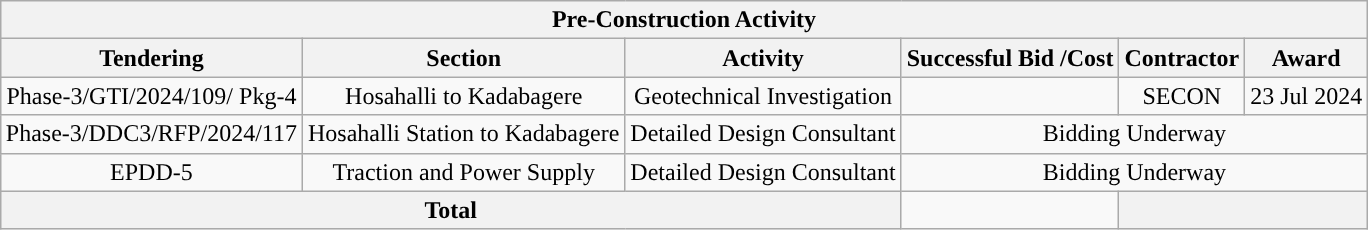<table class="wikitable" style="text-align:center;margin:auto;">
<tr>
<th colspan="6" align="center" style="background:#"><span><strong>Pre-Construction Activity</strong></span></th>
</tr>
<tr>
<th>Tendering</th>
<th>Section</th>
<th>Activity</th>
<th>Successful Bid /Cost</th>
<th>Contractor</th>
<th>Award</th>
</tr>
<tr>
<td>Phase-3/GTI/2024/109/ Pkg-4</td>
<td>Hosahalli to Kadabagere</td>
<td>Geotechnical Investigation</td>
<td></td>
<td>SECON</td>
<td>23 Jul 2024</td>
</tr>
<tr>
<td>Phase-3/DDC3/RFP/2024/117</td>
<td>Hosahalli Station to Kadabagere</td>
<td>Detailed Design Consultant</td>
<td colspan="3">Bidding Underway</td>
</tr>
<tr>
<td>EPDD-5</td>
<td>Traction and Power Supply</td>
<td>Detailed Design Consultant</td>
<td colspan="3">Bidding Underway</td>
</tr>
<tr>
<th colspan="3">Total</th>
<td></td>
<th colspan="2"></th>
</tr>
</table>
